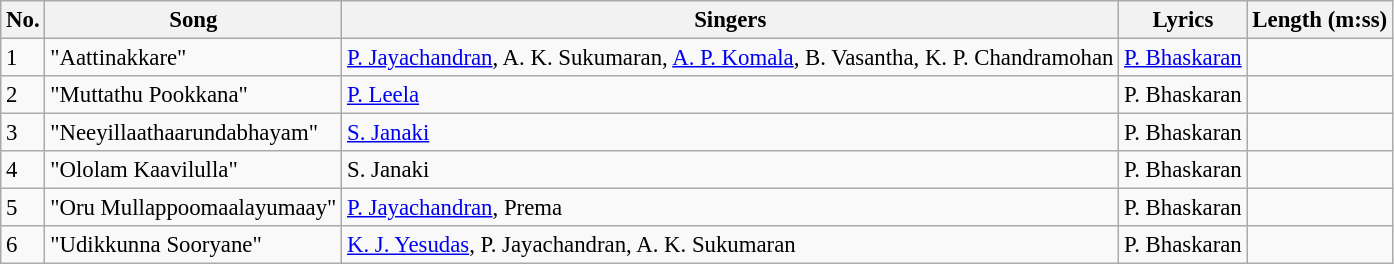<table class="wikitable" style="font-size:95%;">
<tr>
<th>No.</th>
<th>Song</th>
<th>Singers</th>
<th>Lyrics</th>
<th>Length (m:ss)</th>
</tr>
<tr>
<td>1</td>
<td>"Aattinakkare"</td>
<td><a href='#'>P. Jayachandran</a>, A. K. Sukumaran, <a href='#'>A. P. Komala</a>, B. Vasantha, K. P. Chandramohan</td>
<td><a href='#'>P. Bhaskaran</a></td>
<td></td>
</tr>
<tr>
<td>2</td>
<td>"Muttathu Pookkana"</td>
<td><a href='#'>P. Leela</a></td>
<td>P. Bhaskaran</td>
<td></td>
</tr>
<tr>
<td>3</td>
<td>"Neeyillaathaarundabhayam"</td>
<td><a href='#'>S. Janaki</a></td>
<td>P. Bhaskaran</td>
<td></td>
</tr>
<tr>
<td>4</td>
<td>"Ololam Kaavilulla"</td>
<td>S. Janaki</td>
<td>P. Bhaskaran</td>
<td></td>
</tr>
<tr>
<td>5</td>
<td>"Oru Mullappoomaalayumaay"</td>
<td><a href='#'>P. Jayachandran</a>, Prema</td>
<td>P. Bhaskaran</td>
<td></td>
</tr>
<tr>
<td>6</td>
<td>"Udikkunna Sooryane"</td>
<td><a href='#'>K. J. Yesudas</a>, P. Jayachandran, A. K. Sukumaran</td>
<td>P. Bhaskaran</td>
<td></td>
</tr>
</table>
